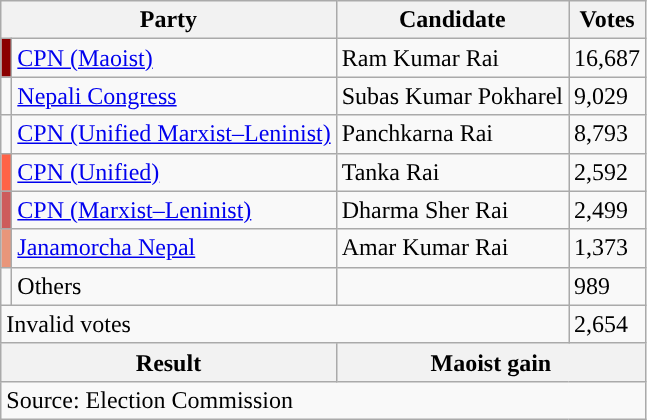<table class="wikitable">
<tr>
<th colspan="2">Party</th>
<th>Candidate</th>
<th>Votes</th>
</tr>
<tr>
<td style="background-color:darkred"></td>
<td><a href='#'>CPN (Maoist)</a></td>
<td>Ram Kumar Rai</td>
<td>16,687</td>
</tr>
<tr>
<td style="background-color:"></td>
<td><a href='#'>Nepali Congress</a></td>
<td>Subas Kumar Pokharel</td>
<td>9,029</td>
</tr>
<tr>
<td style="background-color:"></td>
<td><a href='#'>CPN (Unified Marxist–Leninist)</a></td>
<td>Panchkarna Rai</td>
<td>8,793</td>
</tr>
<tr>
<td style="background-color:tomato"></td>
<td><a href='#'>CPN (Unified)</a></td>
<td>Tanka Rai</td>
<td>2,592</td>
</tr>
<tr>
<td style="background-color:indianred"></td>
<td><a href='#'>CPN (Marxist–Leninist)</a></td>
<td>Dharma Sher Rai</td>
<td>2,499</td>
</tr>
<tr>
<td style="background-color:darksalmon"></td>
<td><a href='#'>Janamorcha Nepal</a></td>
<td>Amar Kumar Rai</td>
<td>1,373</td>
</tr>
<tr>
<td></td>
<td>Others</td>
<td></td>
<td>989</td>
</tr>
<tr>
<td colspan="3">Invalid votes</td>
<td>2,654</td>
</tr>
<tr>
<th colspan="2">Result</th>
<th colspan="2">Maoist gain</th>
</tr>
<tr>
<td colspan="4">Source: Election Commission</td>
</tr>
</table>
